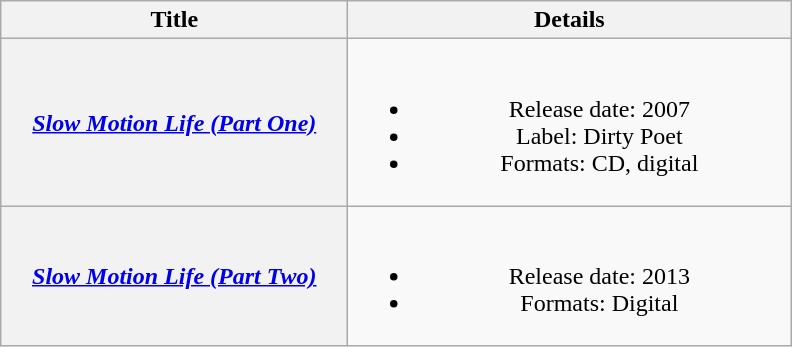<table class="wikitable plainrowheaders" style="text-align:center;">
<tr>
<th style="width:14em;">Title</th>
<th style="width:18em;">Details</th>
</tr>
<tr>
<th scope="row"><em><a href='#'>Slow Motion Life (Part One)</a></em></th>
<td><br><ul><li>Release date: 2007</li><li>Label: Dirty Poet</li><li>Formats: CD, digital</li></ul></td>
</tr>
<tr>
<th scope="row"><em><a href='#'>Slow Motion Life (Part Two)</a></em></th>
<td><br><ul><li>Release date: 2013</li><li>Formats: Digital</li></ul></td>
</tr>
</table>
